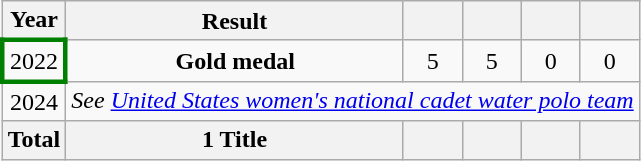<table class="wikitable" style="text-align: center;">
<tr>
<th>Year</th>
<th>Result</th>
<th></th>
<th></th>
<th></th>
<th></th>
</tr>
<tr>
<td style="border: 3px solid green"> 2022</td>
<td><strong> Gold medal</strong></td>
<td>5</td>
<td>5</td>
<td>0</td>
<td>0</td>
</tr>
<tr>
<td> 2024</td>
<td colspan=5><em>See <a href='#'>United States women's national cadet water polo team</a></em></td>
</tr>
<tr>
<th>Total</th>
<th>1 Title</th>
<th></th>
<th></th>
<th></th>
<th></th>
</tr>
</table>
